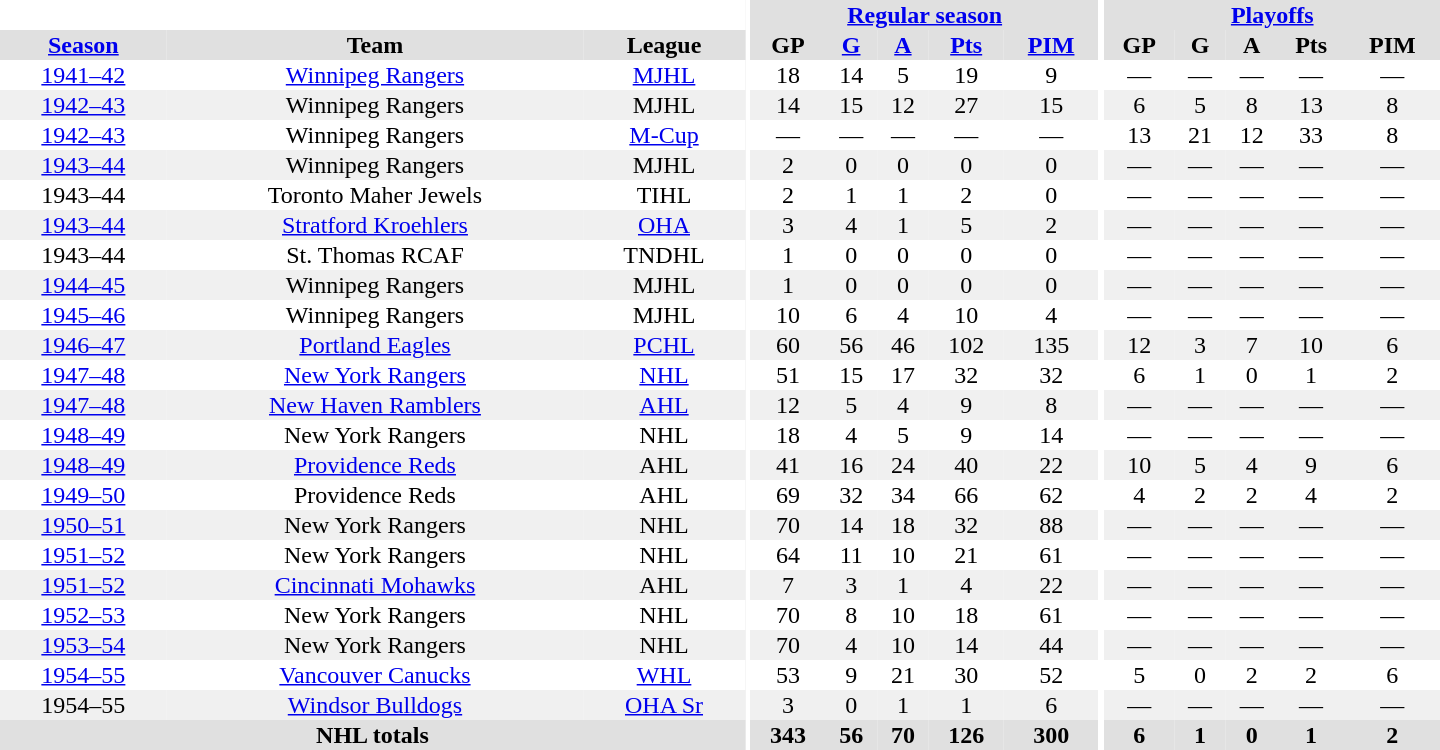<table border="0" cellpadding="1" cellspacing="0" style="text-align:center; width:60em">
<tr bgcolor="#e0e0e0">
<th colspan="3" bgcolor="#ffffff"></th>
<th rowspan="100" bgcolor="#ffffff"></th>
<th colspan="5"><a href='#'>Regular season</a></th>
<th rowspan="100" bgcolor="#ffffff"></th>
<th colspan="5"><a href='#'>Playoffs</a></th>
</tr>
<tr bgcolor="#e0e0e0">
<th><a href='#'>Season</a></th>
<th>Team</th>
<th>League</th>
<th>GP</th>
<th><a href='#'>G</a></th>
<th><a href='#'>A</a></th>
<th><a href='#'>Pts</a></th>
<th><a href='#'>PIM</a></th>
<th>GP</th>
<th>G</th>
<th>A</th>
<th>Pts</th>
<th>PIM</th>
</tr>
<tr>
<td><a href='#'>1941–42</a></td>
<td><a href='#'>Winnipeg Rangers</a></td>
<td><a href='#'>MJHL</a></td>
<td>18</td>
<td>14</td>
<td>5</td>
<td>19</td>
<td>9</td>
<td>—</td>
<td>—</td>
<td>—</td>
<td>—</td>
<td>—</td>
</tr>
<tr bgcolor="#f0f0f0">
<td><a href='#'>1942–43</a></td>
<td>Winnipeg Rangers</td>
<td>MJHL</td>
<td>14</td>
<td>15</td>
<td>12</td>
<td>27</td>
<td>15</td>
<td>6</td>
<td>5</td>
<td>8</td>
<td>13</td>
<td>8</td>
</tr>
<tr>
<td><a href='#'>1942–43</a></td>
<td>Winnipeg Rangers</td>
<td><a href='#'>M-Cup</a></td>
<td>—</td>
<td>—</td>
<td>—</td>
<td>—</td>
<td>—</td>
<td>13</td>
<td>21</td>
<td>12</td>
<td>33</td>
<td>8</td>
</tr>
<tr bgcolor="#f0f0f0">
<td><a href='#'>1943–44</a></td>
<td>Winnipeg Rangers</td>
<td>MJHL</td>
<td>2</td>
<td>0</td>
<td>0</td>
<td>0</td>
<td>0</td>
<td>—</td>
<td>—</td>
<td>—</td>
<td>—</td>
<td>—</td>
</tr>
<tr>
<td>1943–44</td>
<td>Toronto Maher Jewels</td>
<td>TIHL</td>
<td>2</td>
<td>1</td>
<td>1</td>
<td>2</td>
<td>0</td>
<td>—</td>
<td>—</td>
<td>—</td>
<td>—</td>
<td>—</td>
</tr>
<tr bgcolor="#f0f0f0">
<td><a href='#'>1943–44</a></td>
<td><a href='#'>Stratford Kroehlers</a></td>
<td><a href='#'>OHA</a></td>
<td>3</td>
<td>4</td>
<td>1</td>
<td>5</td>
<td>2</td>
<td>—</td>
<td>—</td>
<td>—</td>
<td>—</td>
<td>—</td>
</tr>
<tr>
<td>1943–44</td>
<td>St. Thomas RCAF</td>
<td>TNDHL</td>
<td>1</td>
<td>0</td>
<td>0</td>
<td>0</td>
<td>0</td>
<td>—</td>
<td>—</td>
<td>—</td>
<td>—</td>
<td>—</td>
</tr>
<tr bgcolor="#f0f0f0">
<td><a href='#'>1944–45</a></td>
<td>Winnipeg Rangers</td>
<td>MJHL</td>
<td>1</td>
<td>0</td>
<td>0</td>
<td>0</td>
<td>0</td>
<td>—</td>
<td>—</td>
<td>—</td>
<td>—</td>
<td>—</td>
</tr>
<tr>
<td><a href='#'>1945–46</a></td>
<td>Winnipeg Rangers</td>
<td>MJHL</td>
<td>10</td>
<td>6</td>
<td>4</td>
<td>10</td>
<td>4</td>
<td>—</td>
<td>—</td>
<td>—</td>
<td>—</td>
<td>—</td>
</tr>
<tr bgcolor="#f0f0f0">
<td><a href='#'>1946–47</a></td>
<td><a href='#'>Portland Eagles</a></td>
<td><a href='#'>PCHL</a></td>
<td>60</td>
<td>56</td>
<td>46</td>
<td>102</td>
<td>135</td>
<td>12</td>
<td>3</td>
<td>7</td>
<td>10</td>
<td>6</td>
</tr>
<tr>
<td><a href='#'>1947–48</a></td>
<td><a href='#'>New York Rangers</a></td>
<td><a href='#'>NHL</a></td>
<td>51</td>
<td>15</td>
<td>17</td>
<td>32</td>
<td>32</td>
<td>6</td>
<td>1</td>
<td>0</td>
<td>1</td>
<td>2</td>
</tr>
<tr bgcolor="#f0f0f0">
<td><a href='#'>1947–48</a></td>
<td><a href='#'>New Haven Ramblers</a></td>
<td><a href='#'>AHL</a></td>
<td>12</td>
<td>5</td>
<td>4</td>
<td>9</td>
<td>8</td>
<td>—</td>
<td>—</td>
<td>—</td>
<td>—</td>
<td>—</td>
</tr>
<tr>
<td><a href='#'>1948–49</a></td>
<td>New York Rangers</td>
<td>NHL</td>
<td>18</td>
<td>4</td>
<td>5</td>
<td>9</td>
<td>14</td>
<td>—</td>
<td>—</td>
<td>—</td>
<td>—</td>
<td>—</td>
</tr>
<tr bgcolor="#f0f0f0">
<td><a href='#'>1948–49</a></td>
<td><a href='#'>Providence Reds</a></td>
<td>AHL</td>
<td>41</td>
<td>16</td>
<td>24</td>
<td>40</td>
<td>22</td>
<td>10</td>
<td>5</td>
<td>4</td>
<td>9</td>
<td>6</td>
</tr>
<tr>
<td><a href='#'>1949–50</a></td>
<td>Providence Reds</td>
<td>AHL</td>
<td>69</td>
<td>32</td>
<td>34</td>
<td>66</td>
<td>62</td>
<td>4</td>
<td>2</td>
<td>2</td>
<td>4</td>
<td>2</td>
</tr>
<tr bgcolor="#f0f0f0">
<td><a href='#'>1950–51</a></td>
<td>New York Rangers</td>
<td>NHL</td>
<td>70</td>
<td>14</td>
<td>18</td>
<td>32</td>
<td>88</td>
<td>—</td>
<td>—</td>
<td>—</td>
<td>—</td>
<td>—</td>
</tr>
<tr>
<td><a href='#'>1951–52</a></td>
<td>New York Rangers</td>
<td>NHL</td>
<td>64</td>
<td>11</td>
<td>10</td>
<td>21</td>
<td>61</td>
<td>—</td>
<td>—</td>
<td>—</td>
<td>—</td>
<td>—</td>
</tr>
<tr bgcolor="#f0f0f0">
<td><a href='#'>1951–52</a></td>
<td><a href='#'>Cincinnati Mohawks</a></td>
<td>AHL</td>
<td>7</td>
<td>3</td>
<td>1</td>
<td>4</td>
<td>22</td>
<td>—</td>
<td>—</td>
<td>—</td>
<td>—</td>
<td>—</td>
</tr>
<tr>
<td><a href='#'>1952–53</a></td>
<td>New York Rangers</td>
<td>NHL</td>
<td>70</td>
<td>8</td>
<td>10</td>
<td>18</td>
<td>61</td>
<td>—</td>
<td>—</td>
<td>—</td>
<td>—</td>
<td>—</td>
</tr>
<tr bgcolor="#f0f0f0">
<td><a href='#'>1953–54</a></td>
<td>New York Rangers</td>
<td>NHL</td>
<td>70</td>
<td>4</td>
<td>10</td>
<td>14</td>
<td>44</td>
<td>—</td>
<td>—</td>
<td>—</td>
<td>—</td>
<td>—</td>
</tr>
<tr>
<td><a href='#'>1954–55</a></td>
<td><a href='#'>Vancouver Canucks</a></td>
<td><a href='#'>WHL</a></td>
<td>53</td>
<td>9</td>
<td>21</td>
<td>30</td>
<td>52</td>
<td>5</td>
<td>0</td>
<td>2</td>
<td>2</td>
<td>6</td>
</tr>
<tr bgcolor="#f0f0f0">
<td>1954–55</td>
<td><a href='#'>Windsor Bulldogs</a></td>
<td><a href='#'>OHA Sr</a></td>
<td>3</td>
<td>0</td>
<td>1</td>
<td>1</td>
<td>6</td>
<td>—</td>
<td>—</td>
<td>—</td>
<td>—</td>
<td>—</td>
</tr>
<tr bgcolor="#e0e0e0">
<th colspan="3">NHL totals</th>
<th>343</th>
<th>56</th>
<th>70</th>
<th>126</th>
<th>300</th>
<th>6</th>
<th>1</th>
<th>0</th>
<th>1</th>
<th>2</th>
</tr>
</table>
